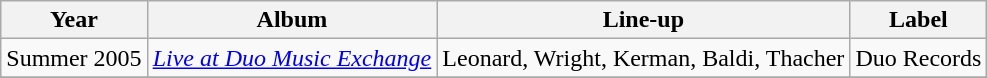<table class="wikitable">
<tr>
<th align="center" valign="top"><strong>Year</strong></th>
<th align="center" valign="top"><strong>Album</strong></th>
<th align="center" valign="top"><strong>Line-up</strong></th>
<th align="center" valign="top"><strong>Label</strong></th>
</tr>
<tr>
<td align="center" valign="middle">Summer 2005</td>
<td align="center" valign="middle"><em><a href='#'>Live at Duo Music Exchange</a></em></td>
<td align="center" valign="middle">Leonard, Wright, Kerman, Baldi, Thacher</td>
<td align="center" valign="middle">Duo Records</td>
</tr>
<tr>
</tr>
</table>
